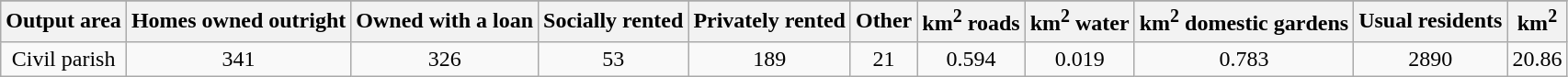<table class="wikitable">
<tr>
</tr>
<tr>
<th>Output area</th>
<th>Homes owned outright</th>
<th>Owned with a loan</th>
<th>Socially rented</th>
<th>Privately rented</th>
<th>Other</th>
<th>km<sup>2</sup> roads</th>
<th>km<sup>2</sup> water</th>
<th>km<sup>2</sup> domestic gardens</th>
<th>Usual residents</th>
<th>km<sup>2</sup></th>
</tr>
<tr align=center>
<td>Civil parish</td>
<td>341</td>
<td>326</td>
<td>53</td>
<td>189</td>
<td>21</td>
<td>0.594</td>
<td>0.019</td>
<td>0.783</td>
<td>2890</td>
<td>20.86</td>
</tr>
</table>
